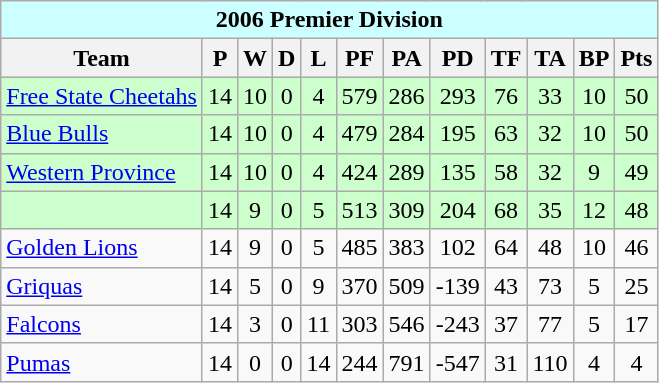<table class="wikitable">
<tr bgcolor="#ccffff">
<td colspan="12" align="center"><strong>2006 Premier Division</strong></td>
</tr>
<tr bgcolor="#efefef">
<th>Team</th>
<th>P</th>
<th>W</th>
<th>D</th>
<th>L</th>
<th>PF</th>
<th>PA</th>
<th>PD</th>
<th>TF</th>
<th>TA</th>
<th>BP</th>
<th>Pts</th>
</tr>
<tr align="center" bgcolor="#ccffcc">
<td align="left"><a href='#'>Free State Cheetahs</a></td>
<td>14</td>
<td>10</td>
<td>0</td>
<td>4</td>
<td>579</td>
<td>286</td>
<td>293</td>
<td>76</td>
<td>33</td>
<td>10</td>
<td>50</td>
</tr>
<tr align="center" bgcolor="#ccffcc">
<td align="left"><a href='#'>Blue Bulls</a></td>
<td>14</td>
<td>10</td>
<td>0</td>
<td>4</td>
<td>479</td>
<td>284</td>
<td>195</td>
<td>63</td>
<td>32</td>
<td>10</td>
<td>50</td>
</tr>
<tr align="center" bgcolor="#ccffcc">
<td align="left"><a href='#'>Western Province</a></td>
<td>14</td>
<td>10</td>
<td>0</td>
<td>4</td>
<td>424</td>
<td>289</td>
<td>135</td>
<td>58</td>
<td>32</td>
<td>9</td>
<td>49</td>
</tr>
<tr align="center" bgcolor="#ccffcc">
<td align="left"></td>
<td>14</td>
<td>9</td>
<td>0</td>
<td>5</td>
<td>513</td>
<td>309</td>
<td>204</td>
<td>68</td>
<td>35</td>
<td>12</td>
<td>48</td>
</tr>
<tr align="center">
<td align="left"><a href='#'>Golden Lions</a></td>
<td>14</td>
<td>9</td>
<td>0</td>
<td>5</td>
<td>485</td>
<td>383</td>
<td>102</td>
<td>64</td>
<td>48</td>
<td>10</td>
<td>46</td>
</tr>
<tr align="center">
<td align="left"><a href='#'>Griquas</a></td>
<td>14</td>
<td>5</td>
<td>0</td>
<td>9</td>
<td>370</td>
<td>509</td>
<td>-139</td>
<td>43</td>
<td>73</td>
<td>5</td>
<td>25</td>
</tr>
<tr align="center">
<td align="left"><a href='#'>Falcons</a></td>
<td>14</td>
<td>3</td>
<td>0</td>
<td>11</td>
<td>303</td>
<td>546</td>
<td>-243</td>
<td>37</td>
<td>77</td>
<td>5</td>
<td>17</td>
</tr>
<tr align="center">
<td align="left"><a href='#'>Pumas</a></td>
<td>14</td>
<td>0</td>
<td>0</td>
<td>14</td>
<td>244</td>
<td>791</td>
<td>-547</td>
<td>31</td>
<td>110</td>
<td>4</td>
<td>4</td>
</tr>
</table>
